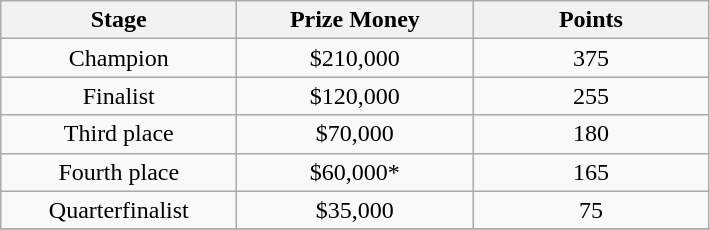<table class="wikitable">
<tr>
<th width=150>Stage</th>
<th width=150>Prize Money</th>
<th width=150>Points</th>
</tr>
<tr align="center">
<td>Champion</td>
<td>$210,000</td>
<td>375</td>
</tr>
<tr align="center">
<td>Finalist</td>
<td>$120,000</td>
<td>255</td>
</tr>
<tr align="center">
<td>Third place</td>
<td>$70,000</td>
<td>180</td>
</tr>
<tr align="center">
<td>Fourth place</td>
<td>$60,000*</td>
<td>165</td>
</tr>
<tr align="center">
<td>Quarterfinalist</td>
<td>$35,000</td>
<td>75</td>
</tr>
<tr>
</tr>
</table>
